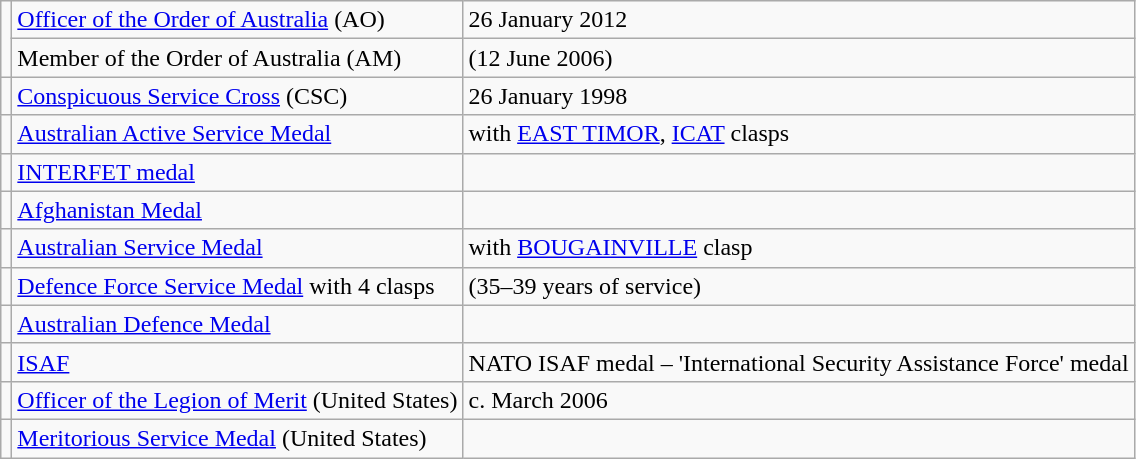<table class="wikitable">
<tr>
<td rowspan=2></td>
<td><a href='#'>Officer of the Order of Australia</a> (AO)</td>
<td>26 January 2012</td>
</tr>
<tr>
<td>Member of the Order of Australia (AM)</td>
<td>(12 June 2006)</td>
</tr>
<tr>
<td></td>
<td><a href='#'>Conspicuous Service Cross</a> (CSC)</td>
<td>26 January 1998</td>
</tr>
<tr>
<td></td>
<td><a href='#'>Australian Active Service Medal</a></td>
<td>with <a href='#'>EAST TIMOR</a>, <a href='#'>ICAT</a> clasps</td>
</tr>
<tr>
<td></td>
<td><a href='#'>INTERFET medal</a></td>
<td></td>
</tr>
<tr>
<td></td>
<td><a href='#'>Afghanistan Medal</a></td>
<td></td>
</tr>
<tr>
<td></td>
<td><a href='#'>Australian Service Medal</a></td>
<td>with <a href='#'>BOUGAINVILLE</a> clasp</td>
</tr>
<tr>
<td></td>
<td><a href='#'>Defence Force Service Medal</a> with 4 clasps</td>
<td>(35–39 years of service)</td>
</tr>
<tr>
<td></td>
<td><a href='#'>Australian Defence Medal</a></td>
<td></td>
</tr>
<tr>
<td></td>
<td><a href='#'>ISAF</a></td>
<td>NATO ISAF medal – 'International Security Assistance Force' medal</td>
</tr>
<tr>
<td></td>
<td><a href='#'>Officer of the Legion of Merit</a> (United States)</td>
<td>c. March 2006</td>
</tr>
<tr>
<td></td>
<td><a href='#'>Meritorious Service Medal</a> (United States)</td>
<td></td>
</tr>
</table>
